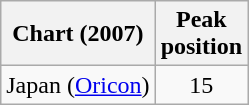<table class="wikitable sortable plainrowheaders">
<tr>
<th scope="col">Chart (2007)</th>
<th scope="col">Peak<br>position</th>
</tr>
<tr>
<td>Japan (<a href='#'>Oricon</a>)</td>
<td style="text-align:center;">15</td>
</tr>
</table>
